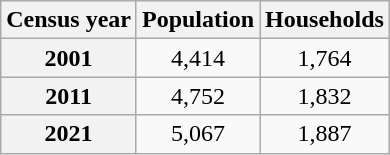<table class="wikitable" style="text-align: center;">
<tr>
<th scope="col">Census year</th>
<th scope="col">Population</th>
<th scope="col">Households</th>
</tr>
<tr>
<th scope="row">2001 </th>
<td>4,414</td>
<td>1,764</td>
</tr>
<tr>
<th scope="row">2011 </th>
<td>4,752</td>
<td>1,832</td>
</tr>
<tr>
<th scope="row">2021 </th>
<td>5,067</td>
<td>1,887</td>
</tr>
</table>
